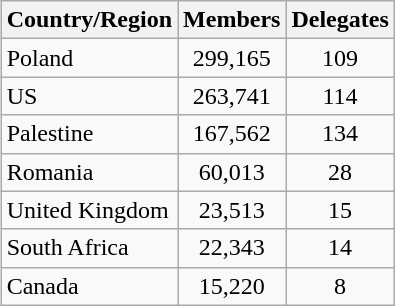<table class="wikitable" style="float:right; margin-left:16px;">
<tr>
<th>Country/Region</th>
<th>Members</th>
<th>Delegates</th>
</tr>
<tr>
<td>Poland</td>
<td style="text-align:center;">299,165</td>
<td style="text-align:center;">109</td>
</tr>
<tr>
<td>US</td>
<td style="text-align:center;">263,741</td>
<td style="text-align:center;">114</td>
</tr>
<tr>
<td>Palestine</td>
<td style="text-align:center;">167,562</td>
<td style="text-align:center;">134</td>
</tr>
<tr>
<td>Romania</td>
<td style="text-align:center;">60,013</td>
<td style="text-align:center;">28</td>
</tr>
<tr>
<td>United Kingdom</td>
<td style="text-align:center;">23,513</td>
<td style="text-align:center;">15</td>
</tr>
<tr>
<td>South Africa</td>
<td style="text-align:center;">22,343</td>
<td style="text-align:center;">14</td>
</tr>
<tr>
<td>Canada</td>
<td style="text-align:center;">15,220</td>
<td style="text-align:center;">8</td>
</tr>
</table>
